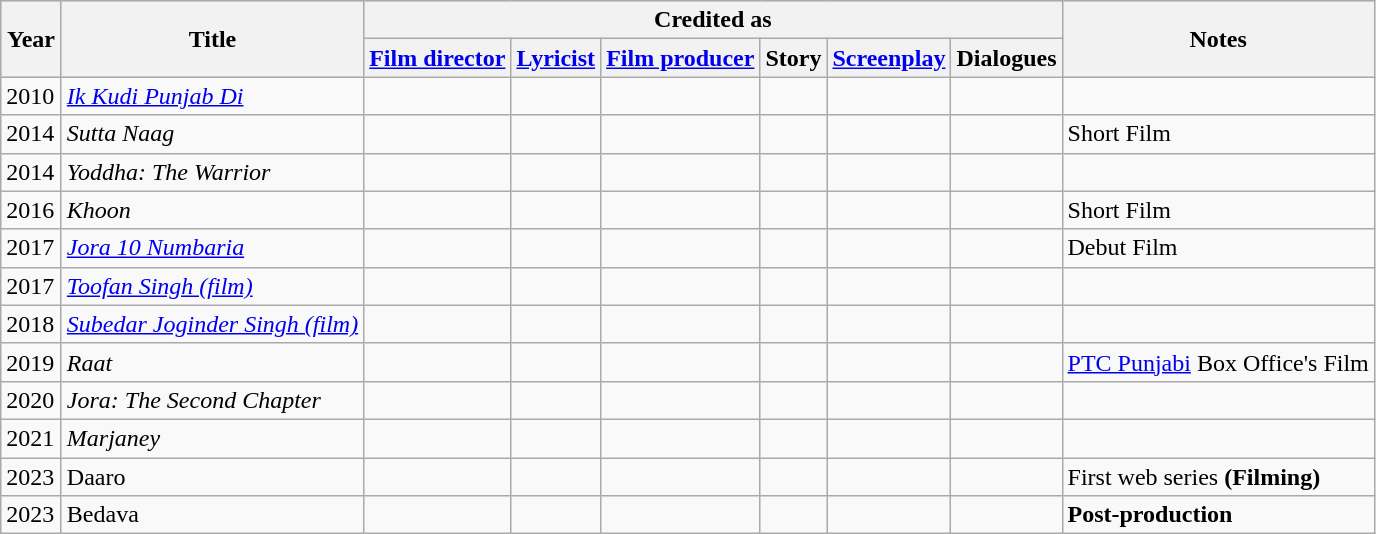<table class="wikitable">
<tr style="background:#ccc; text-align:center;">
<th rowspan="2" style="width:33px;">Year</th>
<th rowspan="2">Title</th>
<th colspan="6">Credited as</th>
<th rowspan="2">Notes</th>
</tr>
<tr>
<th><a href='#'>Film director</a></th>
<th><a href='#'>Lyricist</a></th>
<th><a href='#'>Film producer</a></th>
<th>Story</th>
<th><a href='#'>Screenplay</a></th>
<th>Dialogues</th>
</tr>
<tr>
<td>2010</td>
<td><em><a href='#'>Ik Kudi Punjab Di</a></em></td>
<td></td>
<td></td>
<td></td>
<td></td>
<td></td>
<td></td>
<td></td>
</tr>
<tr>
<td>2014</td>
<td><em>Sutta Naag</em></td>
<td></td>
<td></td>
<td></td>
<td></td>
<td></td>
<td></td>
<td>Short Film</td>
</tr>
<tr>
<td>2014</td>
<td><em>Yoddha: The Warrior</em></td>
<td></td>
<td></td>
<td></td>
<td></td>
<td></td>
<td></td>
<td></td>
</tr>
<tr>
<td>2016</td>
<td><em>Khoon</em></td>
<td></td>
<td></td>
<td></td>
<td></td>
<td></td>
<td></td>
<td>Short Film</td>
</tr>
<tr>
<td>2017</td>
<td><em><a href='#'>Jora 10 Numbaria</a></em></td>
<td></td>
<td></td>
<td></td>
<td></td>
<td></td>
<td></td>
<td>Debut Film</td>
</tr>
<tr>
<td>2017</td>
<td><em><a href='#'>Toofan Singh (film)</a></em></td>
<td></td>
<td></td>
<td></td>
<td></td>
<td></td>
<td></td>
<td></td>
</tr>
<tr>
<td>2018</td>
<td><em><a href='#'>Subedar Joginder Singh (film)</a></em></td>
<td></td>
<td></td>
<td></td>
<td></td>
<td></td>
<td></td>
<td></td>
</tr>
<tr>
<td>2019</td>
<td><em>Raat</em></td>
<td></td>
<td></td>
<td></td>
<td></td>
<td></td>
<td></td>
<td><a href='#'>PTC Punjabi</a> Box Office's Film</td>
</tr>
<tr>
<td>2020</td>
<td><em>Jora: The Second Chapter</em></td>
<td></td>
<td></td>
<td></td>
<td></td>
<td></td>
<td></td>
<td></td>
</tr>
<tr>
<td>2021</td>
<td><em>Marjaney</em></td>
<td></td>
<td></td>
<td></td>
<td></td>
<td></td>
<td></td>
<td></td>
</tr>
<tr>
<td>2023</td>
<td>Daaro</td>
<td></td>
<td></td>
<td></td>
<td></td>
<td></td>
<td></td>
<td>First web series <strong>(Filming)</strong></td>
</tr>
<tr>
<td>2023</td>
<td>Bedava</td>
<td></td>
<td></td>
<td></td>
<td></td>
<td></td>
<td></td>
<td><strong>Post-production</strong></td>
</tr>
</table>
